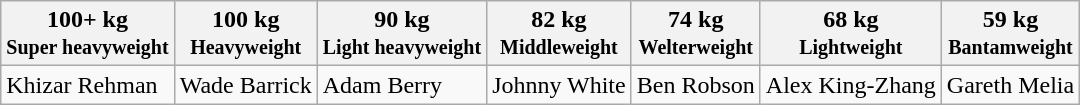<table class="wikitable">
<tr>
<th>100+ kg<br><small>Super heavyweight</small></th>
<th>100 kg<br><small>Heavyweight</small></th>
<th>90 kg<br><small>Light heavyweight</small></th>
<th>82 kg<br><small>Middleweight</small></th>
<th>74 kg<br><small>Welterweight</small></th>
<th>68 kg<br><small>Lightweight</small></th>
<th>59 kg<br><small>Bantamweight</small></th>
</tr>
<tr>
<td>Khizar Rehman</td>
<td>Wade Barrick</td>
<td>Adam Berry</td>
<td>Johnny White</td>
<td>Ben Robson</td>
<td>Alex King-Zhang</td>
<td>Gareth Melia</td>
</tr>
</table>
